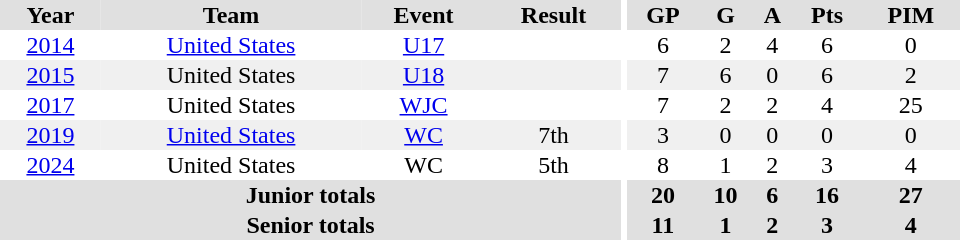<table border="0" cellpadding="1" cellspacing="0" ID="Table3" style="text-align:center; width:40em;">
<tr bgcolor="#e0e0e0">
<th>Year</th>
<th>Team</th>
<th>Event</th>
<th>Result</th>
<th rowspan="100" bgcolor="#ffffff"></th>
<th>GP</th>
<th>G</th>
<th>A</th>
<th>Pts</th>
<th>PIM</th>
</tr>
<tr>
<td><a href='#'>2014</a></td>
<td><a href='#'>United States</a></td>
<td><a href='#'>U17</a></td>
<td></td>
<td>6</td>
<td>2</td>
<td>4</td>
<td>6</td>
<td>0</td>
</tr>
<tr bgcolor="#f0f0f0">
<td><a href='#'>2015</a></td>
<td>United States</td>
<td><a href='#'>U18</a></td>
<td></td>
<td>7</td>
<td>6</td>
<td>0</td>
<td>6</td>
<td>2</td>
</tr>
<tr>
<td><a href='#'>2017</a></td>
<td>United States</td>
<td><a href='#'>WJC</a></td>
<td></td>
<td>7</td>
<td>2</td>
<td>2</td>
<td>4</td>
<td>25</td>
</tr>
<tr bgcolor="#f0f0f0">
<td><a href='#'>2019</a></td>
<td><a href='#'>United States</a></td>
<td><a href='#'>WC</a></td>
<td>7th</td>
<td>3</td>
<td>0</td>
<td>0</td>
<td>0</td>
<td>0</td>
</tr>
<tr>
<td><a href='#'>2024</a></td>
<td>United States</td>
<td>WC</td>
<td>5th</td>
<td>8</td>
<td>1</td>
<td>2</td>
<td>3</td>
<td>4</td>
</tr>
<tr bgcolor="#e0e0e0">
<th colspan="4">Junior totals</th>
<th>20</th>
<th>10</th>
<th>6</th>
<th>16</th>
<th>27</th>
</tr>
<tr bgcolor="#e0e0e0">
<th colspan="4">Senior totals</th>
<th>11</th>
<th>1</th>
<th>2</th>
<th>3</th>
<th>4</th>
</tr>
</table>
